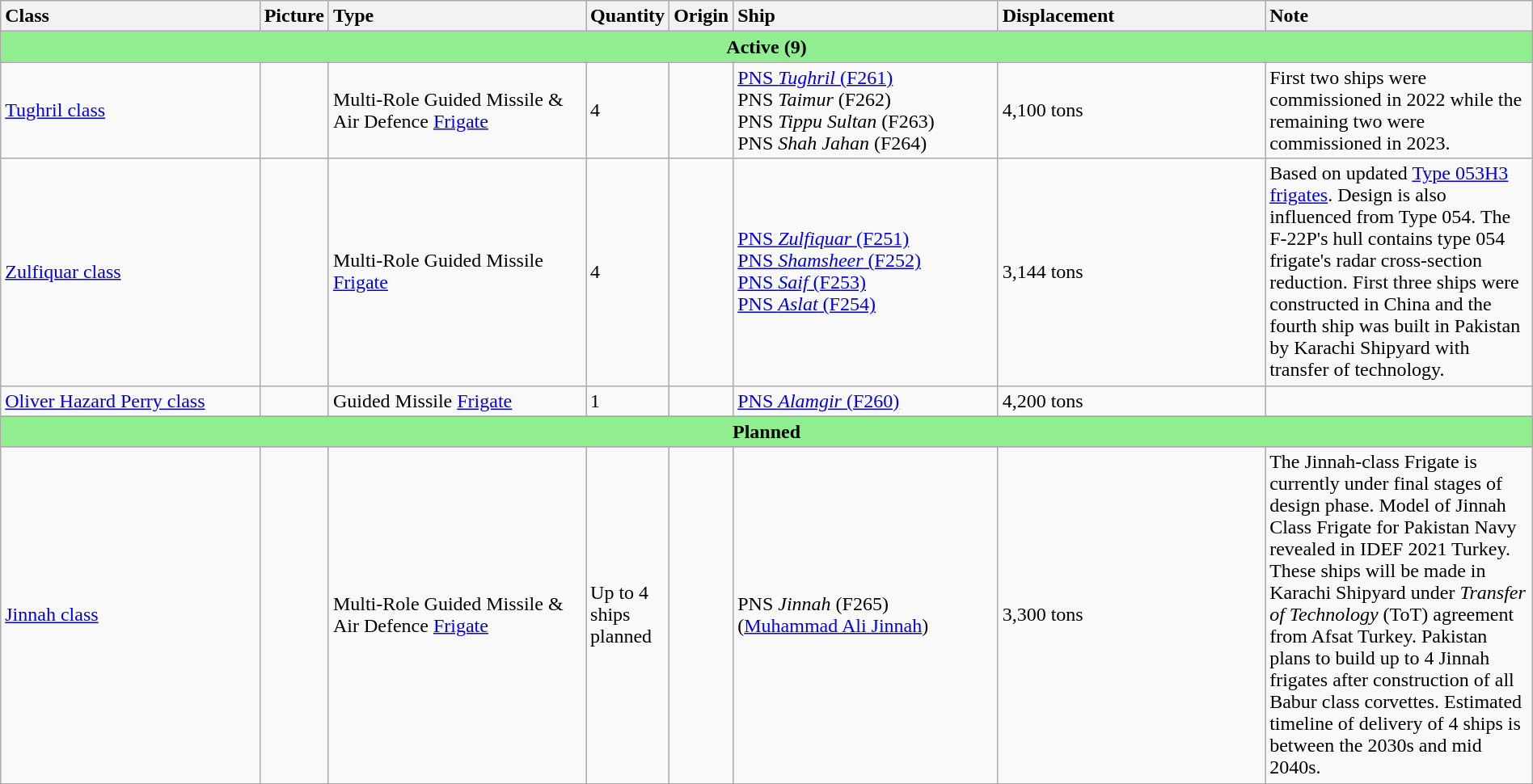<table class="wikitable" style="margin:auto; width:100%;">
<tr>
<th style="text-align:left; width:20%;">Class</th>
<th style="text-align:left; width:0;">Picture</th>
<th style="text-align:left; width:20%;">Type</th>
<th>Quantity</th>
<th>Origin</th>
<th style="text-align:left; width:20%;">Ship</th>
<th style="text-align:left; width:20%;">Displacement</th>
<th style="text-align:left; width:20%;">Note</th>
</tr>
<tr>
<th colspan="8" style="background: lightgreen;">Active (9)</th>
</tr>
<tr>
<td><a href='#'>Tughril class</a></td>
<td></td>
<td>Multi-Role Guided Missile & Air Defence <a href='#'>Frigate</a></td>
<td>4</td>
<td></td>
<td><a href='#'>PNS <em>Tughril</em> (F261)</a><br>PNS <em>Taimur</em> (F262)<br>PNS <em>Tippu Sultan</em> (F263)<br>PNS <em>Shah Jahan</em> (F264)</td>
<td>4,100 tons</td>
<td>First two ships were commissioned in 2022 while the remaining two were commissioned in 2023.</td>
</tr>
<tr>
<td><a href='#'>Zulfiquar class</a></td>
<td></td>
<td>Multi-Role Guided Missile <a href='#'>Frigate</a></td>
<td>4</td>
<td><br></td>
<td><a href='#'>PNS <em>Zulfiquar</em> (F251)</a><br><a href='#'>PNS <em>Shamsheer</em> (F252)</a><br><a href='#'>PNS <em>Saif</em> (F253)</a><br><a href='#'>PNS <em>Aslat</em> (F254)</a></td>
<td>3,144 tons</td>
<td>Based on updated <a href='#'>Type 053H3 frigates</a>. Design is also influenced from Type 054. The F-22P's hull contains type 054 frigate's radar cross-section reduction. First three ships were constructed in China and the fourth ship was built in Pakistan by Karachi Shipyard with transfer of technology.</td>
</tr>
<tr>
<td><a href='#'>Oliver Hazard Perry class</a></td>
<td></td>
<td>Guided Missile <a href='#'>Frigate</a></td>
<td>1</td>
<td></td>
<td><a href='#'>PNS <em>Alamgir</em> (F260)</a></td>
<td>4,200 tons</td>
<td></td>
</tr>
<tr>
</tr>
<tr>
<th colspan="8" style="background: lightgreen;">Planned</th>
</tr>
<tr>
<td><a href='#'>Jinnah class</a></td>
<td></td>
<td>Multi-Role Guided Missile & Air Defence <a href='#'>Frigate</a></td>
<td>Up to 4 ships planned</td>
<td></td>
<td>PNS <em>Jinnah</em> (F265)<br>(<a href='#'>Muhammad Ali Jinnah</a>)</td>
<td>3,300 tons</td>
<td>The Jinnah-class Frigate is currently under final stages of design phase. Model of Jinnah Class Frigate for Pakistan Navy revealed in IDEF 2021 Turkey. These ships will be made in Karachi Shipyard under <em>Transfer of Technology</em> (ToT) agreement from Afsat Turkey. Pakistan plans to build up to 4 Jinnah frigates after construction of all Babur class corvettes. Estimated timeline of delivery of 4 ships is between the 2030s and mid 2040s.</td>
</tr>
<tr>
</tr>
</table>
